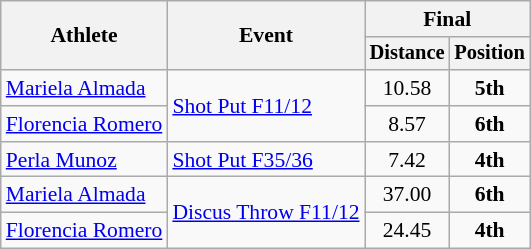<table class=wikitable style="font-size:90%">
<tr>
<th rowspan="2">Athlete</th>
<th rowspan="2">Event</th>
<th colspan="2">Final</th>
</tr>
<tr style="font-size:95%">
<th>Distance</th>
<th>Position</th>
</tr>
<tr align=center>
<td align=left><a href='#'>Mariela Almada</a></td>
<td align=left rowspan=2><a href='#'>Shot Put F11/12</a></td>
<td>10.58</td>
<td><strong>5th</strong></td>
</tr>
<tr align=center>
<td align=left><a href='#'>Florencia Romero</a></td>
<td>8.57</td>
<td><strong>6th</strong></td>
</tr>
<tr align=center>
<td align=left><a href='#'>Perla Munoz</a></td>
<td align=left><a href='#'>Shot Put F35/36</a></td>
<td>7.42</td>
<td><strong>4th</strong></td>
</tr>
<tr align=center>
<td align=left><a href='#'>Mariela Almada</a></td>
<td align=left rowspan=2><a href='#'>Discus Throw F11/12</a></td>
<td>37.00</td>
<td><strong>6th</strong></td>
</tr>
<tr align=center>
<td align=left><a href='#'>Florencia Romero</a></td>
<td>24.45</td>
<td><strong>4th</strong></td>
</tr>
</table>
